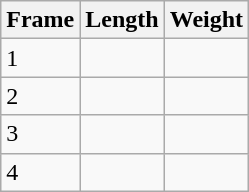<table class="wikitable">
<tr>
<th>Frame</th>
<th>Length</th>
<th>Weight</th>
</tr>
<tr>
<td>1</td>
<td></td>
<td></td>
</tr>
<tr>
<td>2</td>
<td></td>
<td></td>
</tr>
<tr>
<td>3</td>
<td></td>
<td></td>
</tr>
<tr>
<td>4</td>
<td></td>
<td></td>
</tr>
</table>
